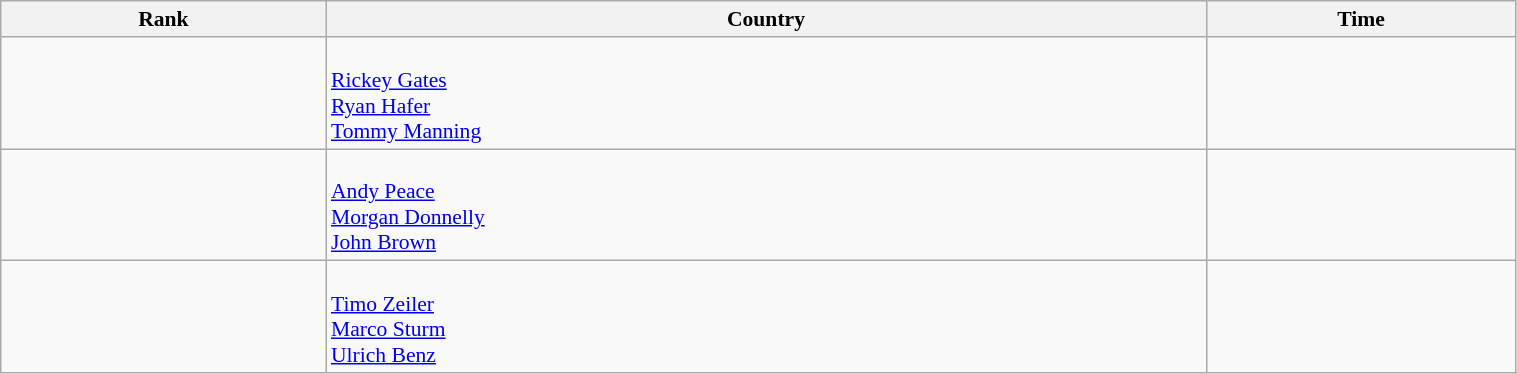<table class="wikitable" width=80% style="font-size:90%; text-align:left;">
<tr>
<th>Rank</th>
<th>Country</th>
<th>Time</th>
</tr>
<tr>
<td align="center"></td>
<td><br><a href='#'>Rickey Gates</a><br><a href='#'>Ryan Hafer</a><br><a href='#'>Tommy Manning</a></td>
<td></td>
</tr>
<tr>
<td align="center"></td>
<td><br><a href='#'>Andy Peace</a><br><a href='#'>Morgan Donnelly</a><br><a href='#'>John Brown</a></td>
<td></td>
</tr>
<tr>
<td align="center"></td>
<td><br><a href='#'>Timo Zeiler</a><br><a href='#'>Marco Sturm</a><br><a href='#'>Ulrich Benz</a></td>
<td></td>
</tr>
</table>
